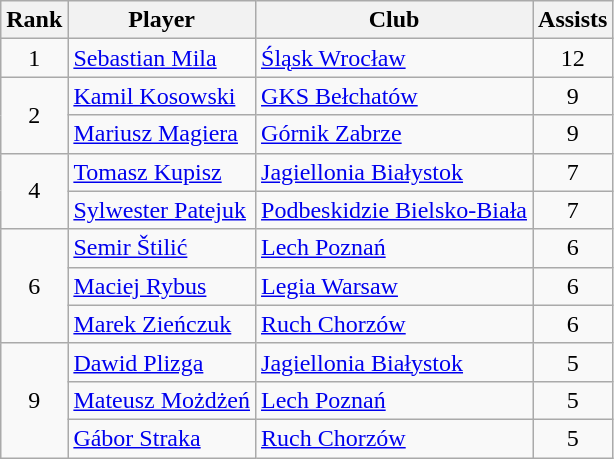<table class="wikitable" style="text-align:center">
<tr>
<th>Rank</th>
<th>Player</th>
<th>Club</th>
<th>Assists</th>
</tr>
<tr>
<td rowspan="1">1</td>
<td align="left"> <a href='#'>Sebastian Mila</a></td>
<td align="left"><a href='#'>Śląsk Wrocław</a></td>
<td>12</td>
</tr>
<tr>
<td rowspan="2">2</td>
<td align="left"> <a href='#'>Kamil Kosowski</a></td>
<td align="left"><a href='#'>GKS Bełchatów</a></td>
<td>9</td>
</tr>
<tr>
<td align="left"> <a href='#'>Mariusz Magiera</a></td>
<td align="left"><a href='#'>Górnik Zabrze</a></td>
<td>9</td>
</tr>
<tr>
<td rowspan="2">4</td>
<td align="left"> <a href='#'>Tomasz Kupisz</a></td>
<td align="left"><a href='#'>Jagiellonia Białystok</a></td>
<td>7</td>
</tr>
<tr>
<td align="left"> <a href='#'>Sylwester Patejuk</a></td>
<td align="left"><a href='#'>Podbeskidzie Bielsko-Biała</a></td>
<td>7</td>
</tr>
<tr>
<td rowspan="3">6</td>
<td align="left"> <a href='#'>Semir Štilić</a></td>
<td align="left"><a href='#'>Lech Poznań</a></td>
<td>6</td>
</tr>
<tr>
<td align="left"> <a href='#'>Maciej Rybus</a></td>
<td align="left"><a href='#'>Legia Warsaw</a></td>
<td>6</td>
</tr>
<tr>
<td align="left"> <a href='#'>Marek Zieńczuk</a></td>
<td align="left"><a href='#'>Ruch Chorzów</a></td>
<td>6</td>
</tr>
<tr>
<td rowspan="3">9</td>
<td align="left"> <a href='#'>Dawid Plizga</a></td>
<td align="left"><a href='#'>Jagiellonia Białystok</a></td>
<td>5</td>
</tr>
<tr>
<td align="left"> <a href='#'>Mateusz Możdżeń</a></td>
<td align="left"><a href='#'>Lech Poznań</a></td>
<td>5</td>
</tr>
<tr>
<td align="left"> <a href='#'>Gábor Straka</a></td>
<td align="left"><a href='#'>Ruch Chorzów</a></td>
<td>5</td>
</tr>
</table>
